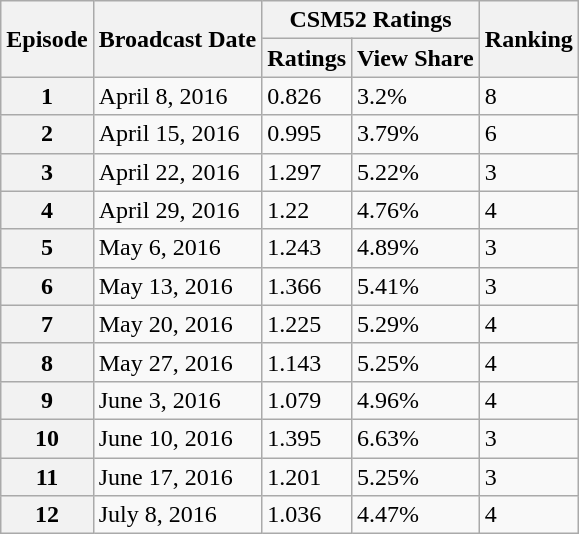<table class=wikitable style="white-space:nowrap;">
<tr>
<th rowspan=2>Episode</th>
<th rowspan=2>Broadcast Date</th>
<th colspan=2>CSM52 Ratings</th>
<th rowspan=2>Ranking</th>
</tr>
<tr>
<th>Ratings</th>
<th>View Share</th>
</tr>
<tr>
<th>1</th>
<td>April 8, 2016</td>
<td>0.826</td>
<td>3.2%</td>
<td>8</td>
</tr>
<tr>
<th>2</th>
<td>April 15, 2016</td>
<td>0.995</td>
<td>3.79%</td>
<td>6</td>
</tr>
<tr>
<th>3</th>
<td>April 22, 2016</td>
<td>1.297</td>
<td>5.22%</td>
<td>3</td>
</tr>
<tr>
<th>4</th>
<td>April 29, 2016</td>
<td>1.22</td>
<td>4.76%</td>
<td>4</td>
</tr>
<tr>
<th>5</th>
<td>May 6, 2016</td>
<td>1.243</td>
<td>4.89%</td>
<td>3</td>
</tr>
<tr>
<th>6</th>
<td>May 13, 2016</td>
<td>1.366</td>
<td>5.41%</td>
<td>3</td>
</tr>
<tr>
<th>7</th>
<td>May 20, 2016</td>
<td>1.225</td>
<td>5.29%</td>
<td>4</td>
</tr>
<tr>
<th>8</th>
<td>May 27, 2016</td>
<td>1.143</td>
<td>5.25%</td>
<td>4</td>
</tr>
<tr>
<th>9</th>
<td>June 3, 2016</td>
<td>1.079</td>
<td>4.96%</td>
<td>4</td>
</tr>
<tr>
<th>10</th>
<td>June 10, 2016</td>
<td>1.395</td>
<td>6.63%</td>
<td>3</td>
</tr>
<tr>
<th>11</th>
<td>June 17, 2016</td>
<td>1.201</td>
<td>5.25%</td>
<td>3</td>
</tr>
<tr>
<th>12</th>
<td>July 8, 2016</td>
<td>1.036</td>
<td>4.47%</td>
<td>4</td>
</tr>
</table>
